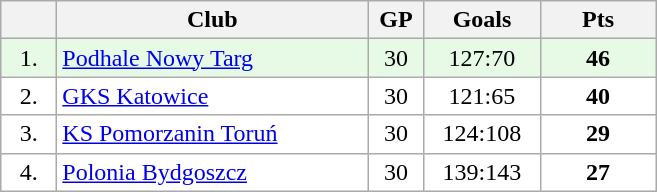<table class="wikitable">
<tr>
<th width="30"></th>
<th width="200">Club</th>
<th width="30">GP</th>
<th width="70">Goals</th>
<th width="70">Pts</th>
</tr>
<tr bgcolor="#e6fae6" align="center">
<td>1.</td>
<td align="left"><a href='#'>Podhale Nowy Targ</a></td>
<td>30</td>
<td>127:70</td>
<td><strong>46</strong></td>
</tr>
<tr bgcolor="#FFFFFF" align="center">
<td>2.</td>
<td align="left"><a href='#'>GKS Katowice</a></td>
<td>30</td>
<td>121:65</td>
<td><strong>40</strong></td>
</tr>
<tr bgcolor="#FFFFFF" align="center">
<td>3.</td>
<td align="left"><a href='#'>KS Pomorzanin Toruń</a></td>
<td>30</td>
<td>124:108</td>
<td><strong>29</strong></td>
</tr>
<tr bgcolor="#FFFFFF" align="center">
<td>4.</td>
<td align="left"><a href='#'>Polonia Bydgoszcz</a></td>
<td>30</td>
<td>139:143</td>
<td><strong>27</strong></td>
</tr>
</table>
